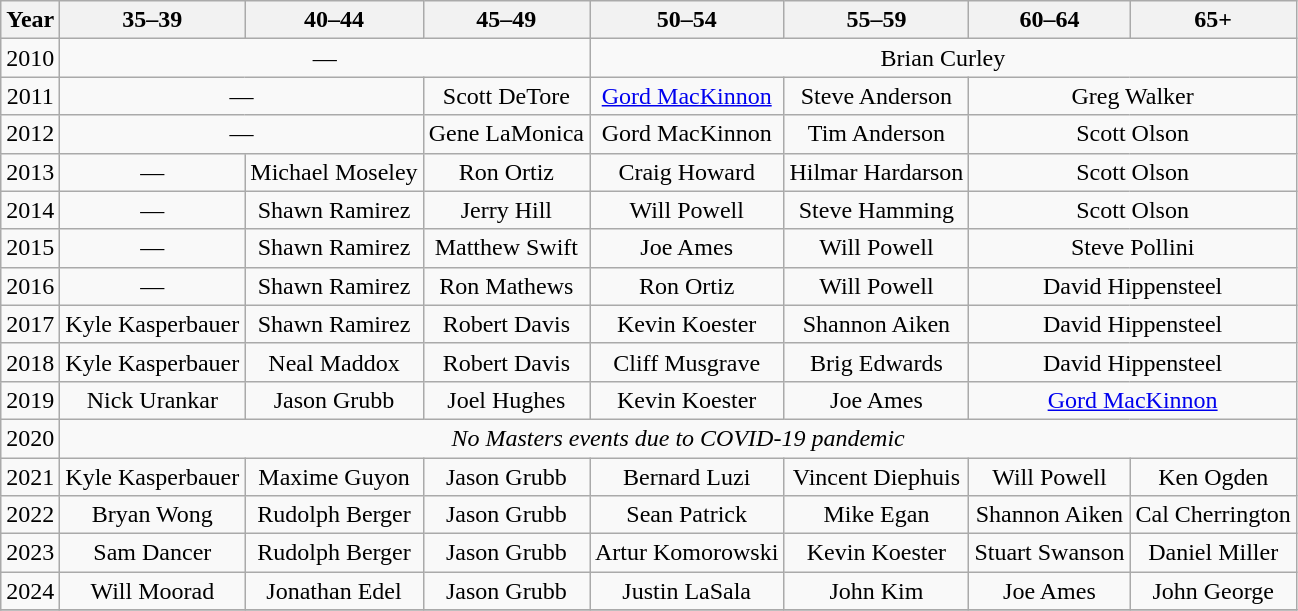<table class="wikitable" style="text-align:center">
<tr>
<th>Year</th>
<th>35–39</th>
<th>40–44</th>
<th>45–49</th>
<th>50–54</th>
<th>55–59</th>
<th>60–64</th>
<th>65+</th>
</tr>
<tr>
<td>2010</td>
<td colspan=3>—</td>
<td colspan="4">Brian Curley</td>
</tr>
<tr>
<td>2011</td>
<td colspan=2>—</td>
<td>Scott DeTore</td>
<td><a href='#'>Gord MacKinnon</a></td>
<td>Steve Anderson</td>
<td colspan="2">Greg Walker</td>
</tr>
<tr>
<td>2012</td>
<td colspan=2>—</td>
<td>Gene LaMonica</td>
<td>Gord MacKinnon</td>
<td>Tim Anderson</td>
<td colspan="2">Scott Olson</td>
</tr>
<tr>
<td>2013</td>
<td>—</td>
<td>Michael Moseley</td>
<td>Ron Ortiz</td>
<td>Craig Howard</td>
<td>Hilmar Hardarson</td>
<td colspan="2">Scott Olson</td>
</tr>
<tr>
<td>2014</td>
<td>—</td>
<td>Shawn Ramirez</td>
<td>Jerry Hill</td>
<td>Will Powell</td>
<td>Steve Hamming</td>
<td colspan="2">Scott Olson</td>
</tr>
<tr>
<td>2015</td>
<td>—</td>
<td>Shawn Ramirez</td>
<td>Matthew Swift</td>
<td>Joe Ames</td>
<td>Will Powell</td>
<td colspan="2">Steve Pollini</td>
</tr>
<tr>
<td>2016</td>
<td>—</td>
<td>Shawn Ramirez</td>
<td>Ron Mathews</td>
<td>Ron Ortiz</td>
<td>Will Powell</td>
<td colspan="2">David Hippensteel</td>
</tr>
<tr>
<td>2017</td>
<td>Kyle Kasperbauer</td>
<td>Shawn Ramirez</td>
<td>Robert Davis</td>
<td>Kevin Koester</td>
<td>Shannon Aiken</td>
<td colspan="2">David Hippensteel</td>
</tr>
<tr>
<td>2018</td>
<td>Kyle Kasperbauer</td>
<td>Neal Maddox</td>
<td>Robert Davis</td>
<td>Cliff Musgrave</td>
<td>Brig Edwards</td>
<td colspan="2">David Hippensteel</td>
</tr>
<tr>
<td>2019</td>
<td>Nick Urankar</td>
<td>Jason Grubb</td>
<td>Joel Hughes</td>
<td>Kevin Koester</td>
<td>Joe Ames</td>
<td colspan="2"><a href='#'>Gord MacKinnon</a></td>
</tr>
<tr>
<td>2020</td>
<td colspan=7><em>No Masters events due to COVID-19 pandemic</em></td>
</tr>
<tr>
<td>2021</td>
<td>Kyle Kasperbauer</td>
<td>Maxime Guyon</td>
<td>Jason Grubb</td>
<td>Bernard Luzi</td>
<td>Vincent Diephuis</td>
<td>Will Powell</td>
<td>Ken Ogden</td>
</tr>
<tr>
<td>2022</td>
<td>Bryan Wong</td>
<td>Rudolph Berger</td>
<td>Jason Grubb</td>
<td>Sean Patrick</td>
<td>Mike Egan</td>
<td>Shannon Aiken</td>
<td>Cal Cherrington</td>
</tr>
<tr>
<td>2023</td>
<td>Sam Dancer</td>
<td>Rudolph Berger</td>
<td>Jason Grubb</td>
<td>Artur Komorowski</td>
<td>Kevin Koester</td>
<td>Stuart Swanson</td>
<td>Daniel Miller</td>
</tr>
<tr>
<td>2024</td>
<td>Will Moorad</td>
<td>Jonathan Edel</td>
<td>Jason Grubb</td>
<td>Justin LaSala</td>
<td>John Kim</td>
<td>Joe Ames</td>
<td>John George</td>
</tr>
<tr>
</tr>
</table>
